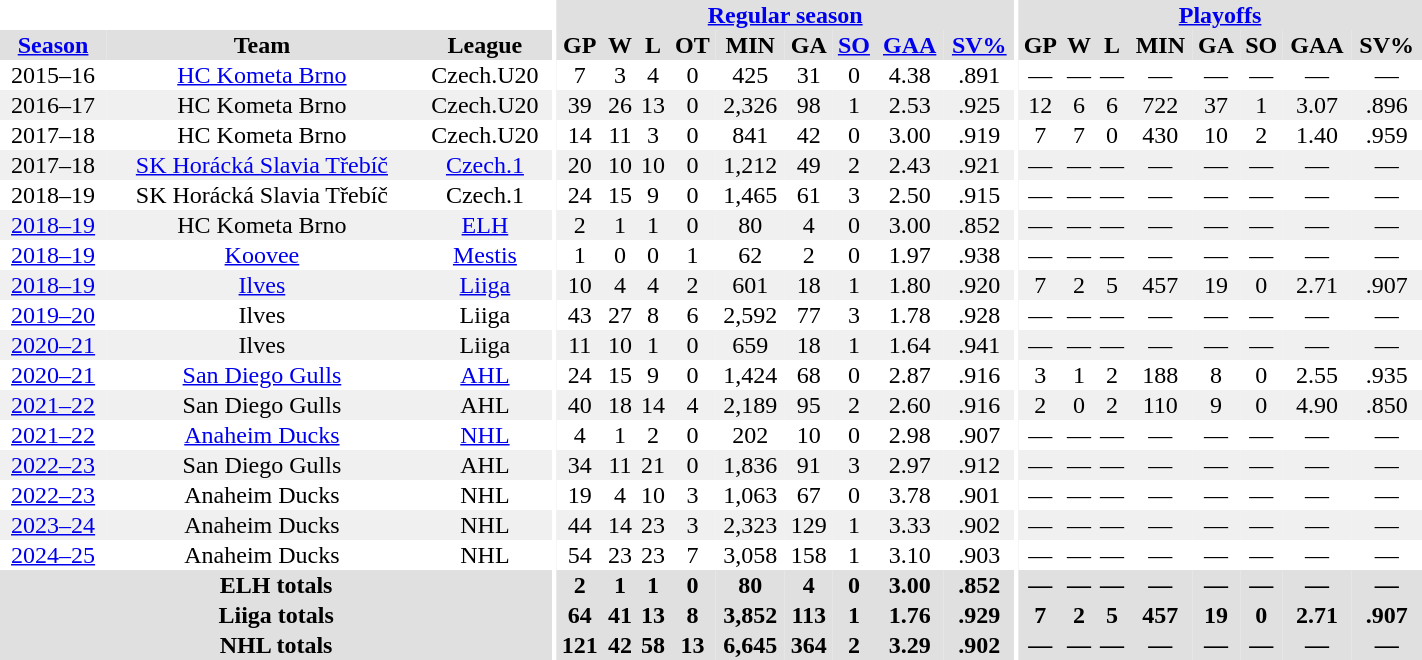<table border="0" cellpadding="1" cellspacing="0" style="text-align:center; width:75%;">
<tr bgcolor="#e0e0e0">
<th colspan="3" bgcolor="#ffffff"></th>
<th rowspan="99" bgcolor="#ffffff"></th>
<th colspan="9" bgcolor="#e0e0e0"><a href='#'>Regular season</a></th>
<th rowspan="99" bgcolor="#ffffff"></th>
<th colspan="8" bgcolor="#e0e0e0"><a href='#'>Playoffs</a></th>
</tr>
<tr bgcolor="#e0e0e0">
<th><a href='#'>Season</a></th>
<th>Team</th>
<th>League</th>
<th>GP</th>
<th>W</th>
<th>L</th>
<th>OT</th>
<th>MIN</th>
<th>GA</th>
<th><a href='#'>SO</a></th>
<th><a href='#'>GAA</a></th>
<th><a href='#'>SV%</a></th>
<th>GP</th>
<th>W</th>
<th>L</th>
<th>MIN</th>
<th>GA</th>
<th>SO</th>
<th>GAA</th>
<th>SV%</th>
</tr>
<tr>
<td>2015–16</td>
<td><a href='#'>HC Kometa Brno</a></td>
<td>Czech.U20</td>
<td>7</td>
<td>3</td>
<td>4</td>
<td>0</td>
<td>425</td>
<td>31</td>
<td>0</td>
<td>4.38</td>
<td>.891</td>
<td>—</td>
<td>—</td>
<td>—</td>
<td>—</td>
<td>—</td>
<td>—</td>
<td>—</td>
<td>—</td>
</tr>
<tr bgcolor="#f0f0f0">
<td>2016–17</td>
<td>HC Kometa Brno</td>
<td>Czech.U20</td>
<td>39</td>
<td>26</td>
<td>13</td>
<td>0</td>
<td>2,326</td>
<td>98</td>
<td>1</td>
<td>2.53</td>
<td>.925</td>
<td>12</td>
<td>6</td>
<td>6</td>
<td>722</td>
<td>37</td>
<td>1</td>
<td>3.07</td>
<td>.896</td>
</tr>
<tr>
<td>2017–18</td>
<td>HC Kometa Brno</td>
<td>Czech.U20</td>
<td>14</td>
<td>11</td>
<td>3</td>
<td>0</td>
<td>841</td>
<td>42</td>
<td>0</td>
<td>3.00</td>
<td>.919</td>
<td>7</td>
<td>7</td>
<td>0</td>
<td>430</td>
<td>10</td>
<td>2</td>
<td>1.40</td>
<td>.959</td>
</tr>
<tr bgcolor="#f0f0f0">
<td 2017–18 Czech 1. Liga season>2017–18</td>
<td><a href='#'>SK Horácká Slavia Třebíč</a></td>
<td><a href='#'>Czech.1</a></td>
<td>20</td>
<td>10</td>
<td>10</td>
<td>0</td>
<td>1,212</td>
<td>49</td>
<td>2</td>
<td>2.43</td>
<td>.921</td>
<td>—</td>
<td>—</td>
<td>—</td>
<td>—</td>
<td>—</td>
<td>—</td>
<td>—</td>
<td>—</td>
</tr>
<tr>
<td 2018–19 Czech 1. Liga season>2018–19</td>
<td>SK Horácká Slavia Třebíč</td>
<td>Czech.1</td>
<td>24</td>
<td>15</td>
<td>9</td>
<td>0</td>
<td>1,465</td>
<td>61</td>
<td>3</td>
<td>2.50</td>
<td>.915</td>
<td>—</td>
<td>—</td>
<td>—</td>
<td>—</td>
<td>—</td>
<td>—</td>
<td>—</td>
<td>—</td>
</tr>
<tr bgcolor="#f0f0f0">
<td><a href='#'>2018–19</a></td>
<td>HC Kometa Brno</td>
<td><a href='#'>ELH</a></td>
<td>2</td>
<td>1</td>
<td>1</td>
<td>0</td>
<td>80</td>
<td>4</td>
<td>0</td>
<td>3.00</td>
<td>.852</td>
<td>—</td>
<td>—</td>
<td>—</td>
<td>—</td>
<td>—</td>
<td>—</td>
<td>—</td>
<td>—</td>
</tr>
<tr>
<td><a href='#'>2018–19</a></td>
<td><a href='#'>Koovee</a></td>
<td><a href='#'>Mestis</a></td>
<td>1</td>
<td>0</td>
<td>0</td>
<td>1</td>
<td>62</td>
<td>2</td>
<td>0</td>
<td>1.97</td>
<td>.938</td>
<td>—</td>
<td>—</td>
<td>—</td>
<td>—</td>
<td>—</td>
<td>—</td>
<td>—</td>
<td>—</td>
</tr>
<tr bgcolor="#f0f0f0">
<td><a href='#'>2018–19</a></td>
<td><a href='#'>Ilves</a></td>
<td><a href='#'>Liiga</a></td>
<td>10</td>
<td>4</td>
<td>4</td>
<td>2</td>
<td>601</td>
<td>18</td>
<td>1</td>
<td>1.80</td>
<td>.920</td>
<td>7</td>
<td>2</td>
<td>5</td>
<td>457</td>
<td>19</td>
<td>0</td>
<td>2.71</td>
<td>.907</td>
</tr>
<tr>
<td><a href='#'>2019–20</a></td>
<td>Ilves</td>
<td>Liiga</td>
<td>43</td>
<td>27</td>
<td>8</td>
<td>6</td>
<td>2,592</td>
<td>77</td>
<td>3</td>
<td>1.78</td>
<td>.928</td>
<td>—</td>
<td>—</td>
<td>—</td>
<td>—</td>
<td>—</td>
<td>—</td>
<td>—</td>
<td>—</td>
</tr>
<tr bgcolor="#f0f0f0">
<td><a href='#'>2020–21</a></td>
<td>Ilves</td>
<td>Liiga</td>
<td>11</td>
<td>10</td>
<td>1</td>
<td>0</td>
<td>659</td>
<td>18</td>
<td>1</td>
<td>1.64</td>
<td>.941</td>
<td>—</td>
<td>—</td>
<td>—</td>
<td>—</td>
<td>—</td>
<td>—</td>
<td>—</td>
<td>—</td>
</tr>
<tr>
<td><a href='#'>2020–21</a></td>
<td><a href='#'>San Diego Gulls</a></td>
<td><a href='#'>AHL</a></td>
<td>24</td>
<td>15</td>
<td>9</td>
<td>0</td>
<td>1,424</td>
<td>68</td>
<td>0</td>
<td>2.87</td>
<td>.916</td>
<td>3</td>
<td>1</td>
<td>2</td>
<td>188</td>
<td>8</td>
<td>0</td>
<td>2.55</td>
<td>.935</td>
</tr>
<tr bgcolor="#f0f0f0">
<td><a href='#'>2021–22</a></td>
<td>San Diego Gulls</td>
<td>AHL</td>
<td>40</td>
<td>18</td>
<td>14</td>
<td>4</td>
<td>2,189</td>
<td>95</td>
<td>2</td>
<td>2.60</td>
<td>.916</td>
<td>2</td>
<td>0</td>
<td>2</td>
<td>110</td>
<td>9</td>
<td>0</td>
<td>4.90</td>
<td>.850</td>
</tr>
<tr>
<td><a href='#'>2021–22</a></td>
<td><a href='#'>Anaheim Ducks</a></td>
<td><a href='#'>NHL</a></td>
<td>4</td>
<td>1</td>
<td>2</td>
<td>0</td>
<td>202</td>
<td>10</td>
<td>0</td>
<td>2.98</td>
<td>.907</td>
<td>—</td>
<td>—</td>
<td>—</td>
<td>—</td>
<td>—</td>
<td>—</td>
<td>—</td>
<td>—</td>
</tr>
<tr bgcolor="#f0f0f0">
<td><a href='#'>2022–23</a></td>
<td>San Diego Gulls</td>
<td>AHL</td>
<td>34</td>
<td>11</td>
<td>21</td>
<td>0</td>
<td>1,836</td>
<td>91</td>
<td>3</td>
<td>2.97</td>
<td>.912</td>
<td>—</td>
<td>—</td>
<td>—</td>
<td>—</td>
<td>—</td>
<td>—</td>
<td>—</td>
<td>—</td>
</tr>
<tr>
<td><a href='#'>2022–23</a></td>
<td>Anaheim Ducks</td>
<td>NHL</td>
<td>19</td>
<td>4</td>
<td>10</td>
<td>3</td>
<td>1,063</td>
<td>67</td>
<td>0</td>
<td>3.78</td>
<td>.901</td>
<td>—</td>
<td>—</td>
<td>—</td>
<td>—</td>
<td>—</td>
<td>—</td>
<td>—</td>
<td>—</td>
</tr>
<tr bgcolor="#f0f0f0">
<td><a href='#'>2023–24</a></td>
<td>Anaheim Ducks</td>
<td>NHL</td>
<td>44</td>
<td>14</td>
<td>23</td>
<td>3</td>
<td>2,323</td>
<td>129</td>
<td>1</td>
<td>3.33</td>
<td>.902</td>
<td>—</td>
<td>—</td>
<td>—</td>
<td>—</td>
<td>—</td>
<td>—</td>
<td>—</td>
<td>—</td>
</tr>
<tr>
<td><a href='#'>2024–25</a></td>
<td>Anaheim Ducks</td>
<td>NHL</td>
<td>54</td>
<td>23</td>
<td>23</td>
<td>7</td>
<td>3,058</td>
<td>158</td>
<td>1</td>
<td>3.10</td>
<td>.903</td>
<td>—</td>
<td>—</td>
<td>—</td>
<td>—</td>
<td>—</td>
<td>—</td>
<td>—</td>
<td>—</td>
</tr>
<tr bgcolor="#e0e0e0">
<th colspan=3>ELH totals</th>
<th>2</th>
<th>1</th>
<th>1</th>
<th>0</th>
<th>80</th>
<th>4</th>
<th>0</th>
<th>3.00</th>
<th>.852</th>
<th>—</th>
<th>—</th>
<th>—</th>
<th>—</th>
<th>—</th>
<th>—</th>
<th>—</th>
<th>—</th>
</tr>
<tr bgcolor="#e0e0e0">
<th colspan="3">Liiga totals</th>
<th>64</th>
<th>41</th>
<th>13</th>
<th>8</th>
<th>3,852</th>
<th>113</th>
<th>1</th>
<th>1.76</th>
<th>.929</th>
<th>7</th>
<th>2</th>
<th>5</th>
<th>457</th>
<th>19</th>
<th>0</th>
<th>2.71</th>
<th>.907</th>
</tr>
<tr bgcolor="#e0e0e0">
<th colspan="3">NHL totals</th>
<th>121</th>
<th>42</th>
<th>58</th>
<th>13</th>
<th>6,645</th>
<th>364</th>
<th>2</th>
<th>3.29</th>
<th>.902</th>
<th>—</th>
<th>—</th>
<th>—</th>
<th>—</th>
<th>—</th>
<th>—</th>
<th>—</th>
<th>—</th>
</tr>
</table>
